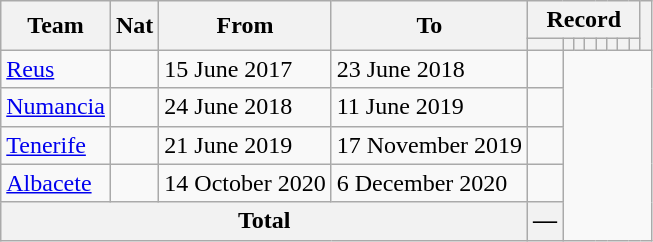<table class="wikitable" style="text-align: center">
<tr>
<th rowspan="2">Team</th>
<th rowspan="2">Nat</th>
<th rowspan="2">From</th>
<th rowspan="2">To</th>
<th colspan="8">Record</th>
<th rowspan=2></th>
</tr>
<tr>
<th></th>
<th></th>
<th></th>
<th></th>
<th></th>
<th></th>
<th></th>
<th></th>
</tr>
<tr>
<td align=left><a href='#'>Reus</a></td>
<td align=left></td>
<td align=left>15 June 2017</td>
<td align=left>23 June 2018<br></td>
<td></td>
</tr>
<tr>
<td align=left><a href='#'>Numancia</a></td>
<td align=left></td>
<td align=left>24 June 2018</td>
<td align=left>11 June 2019<br></td>
<td></td>
</tr>
<tr>
<td align=left><a href='#'>Tenerife</a></td>
<td align=left></td>
<td align=left>21 June 2019</td>
<td align=left>17 November 2019<br></td>
<td></td>
</tr>
<tr>
<td align=left><a href='#'>Albacete</a></td>
<td align=left></td>
<td align=left>14 October 2020</td>
<td align=left>6 December 2020<br></td>
<td></td>
</tr>
<tr>
<th colspan="4">Total<br></th>
<th>—</th>
</tr>
</table>
